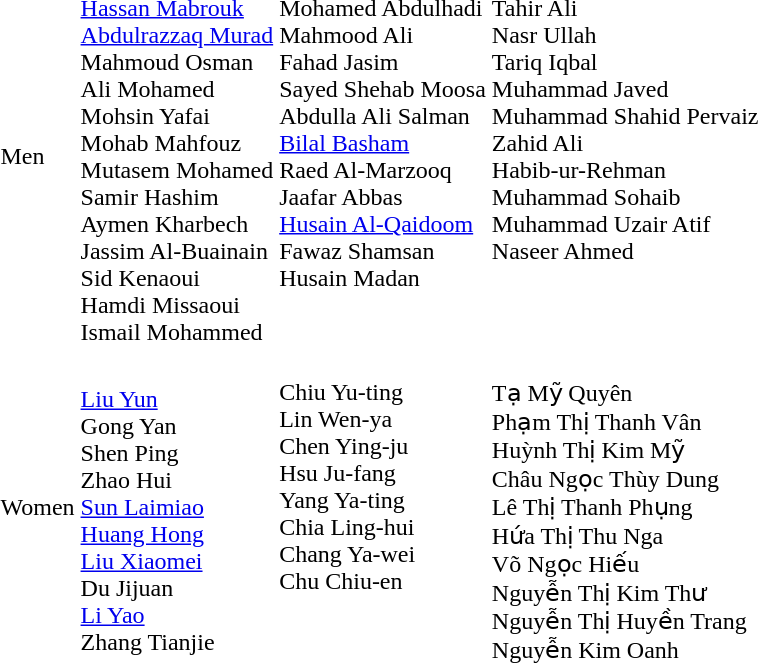<table>
<tr>
<td>Men</td>
<td><br><a href='#'>Hassan Mabrouk</a><br><a href='#'>Abdulrazzaq Murad</a><br>Mahmoud Osman<br>Ali Mohamed<br>Mohsin Yafai<br>Mohab Mahfouz<br>Mutasem Mohamed<br>Samir Hashim<br>Aymen Kharbech<br>Jassim Al-Buainain<br>Sid Kenaoui<br>Hamdi Missaoui<br>Ismail Mohammed</td>
<td valign=top><br>Mohamed Abdulhadi<br>Mahmood Ali<br>Fahad Jasim<br>Sayed Shehab Moosa<br>Abdulla Ali Salman<br><a href='#'>Bilal Basham</a><br>Raed Al-Marzooq<br>Jaafar Abbas<br><a href='#'>Husain Al-Qaidoom</a><br>Fawaz Shamsan<br>Husain Madan</td>
<td valign=top><br>Tahir Ali<br>Nasr Ullah<br>Tariq Iqbal<br>Muhammad Javed <br>Muhammad Shahid Pervaiz<br>Zahid Ali<br>Habib-ur-Rehman<br>Muhammad Sohaib<br>Muhammad Uzair Atif<br>Naseer Ahmed</td>
</tr>
<tr>
<td>Women</td>
<td><br><a href='#'>Liu Yun</a><br>Gong Yan<br>Shen Ping<br>Zhao Hui<br><a href='#'>Sun Laimiao</a><br><a href='#'>Huang Hong</a><br><a href='#'>Liu Xiaomei</a><br>Du Jijuan<br><a href='#'>Li Yao</a><br>Zhang Tianjie</td>
<td valign=top><br>Chiu Yu-ting<br>Lin Wen-ya<br>Chen Ying-ju<br>Hsu Ju-fang<br>Yang Ya-ting<br>Chia Ling-hui<br>Chang Ya-wei<br>Chu Chiu-en</td>
<td><br>Tạ Mỹ Quyên<br>Phạm Thị Thanh Vân<br>Huỳnh Thị Kim Mỹ<br>Châu Ngọc Thùy Dung<br>Lê Thị Thanh Phụng<br>Hứa Thị Thu Nga<br>Võ Ngọc Hiếu<br>Nguyễn Thị Kim Thư<br>Nguyễn Thị Huyền Trang<br>Nguyễn Kim Oanh</td>
</tr>
</table>
